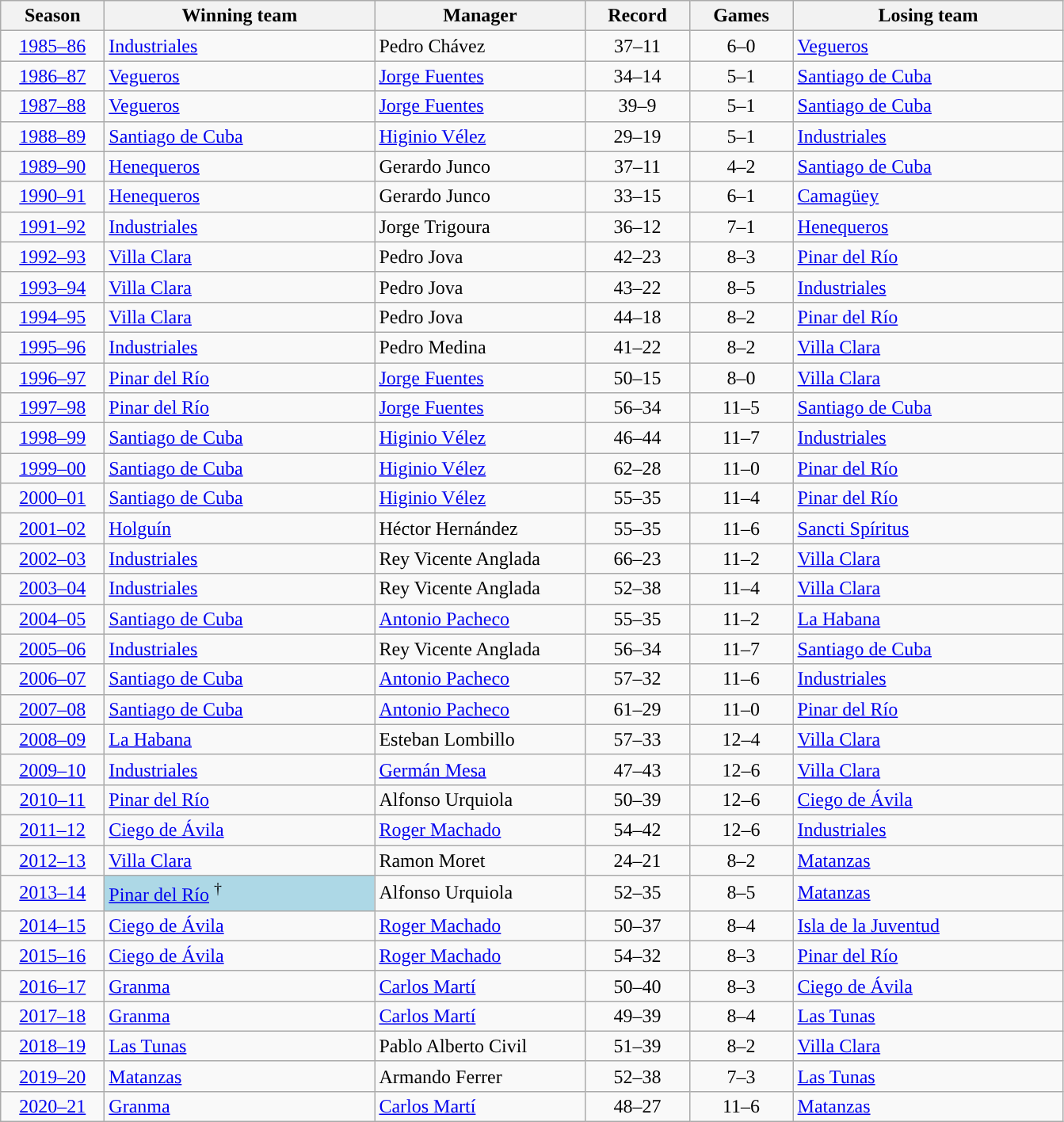<table class="wikitable sortable">
<tr>
<th width="80">Season</th>
<th width="220">Winning team</th>
<th width="170">Manager</th>
<th width="80">Record</th>
<th width="80">Games</th>
<th width="220">Losing team</th>
</tr>
<tr>
<td align="center"><a href='#'>1985–86</a></td>
<td><a href='#'>Industriales</a> </td>
<td>Pedro Chávez</td>
<td align="center">37–11</td>
<td align="center">6–0</td>
<td><a href='#'>Vegueros</a></td>
</tr>
<tr>
<td align="center"><a href='#'>1986–87</a></td>
<td><a href='#'>Vegueros</a> </td>
<td><a href='#'>Jorge Fuentes</a></td>
<td align="center">34–14</td>
<td align="center">5–1</td>
<td><a href='#'>Santiago de Cuba</a></td>
</tr>
<tr>
<td align="center"><a href='#'>1987–88</a></td>
<td><a href='#'>Vegueros</a> </td>
<td><a href='#'>Jorge Fuentes</a></td>
<td align="center">39–9</td>
<td align="center">5–1</td>
<td><a href='#'>Santiago de Cuba</a></td>
</tr>
<tr>
<td align="center"><a href='#'>1988–89</a></td>
<td><a href='#'>Santiago de Cuba</a> </td>
<td><a href='#'>Higinio Vélez</a></td>
<td align="center">29–19</td>
<td align="center">5–1</td>
<td><a href='#'>Industriales</a></td>
</tr>
<tr>
<td align="center"><a href='#'>1989–90</a></td>
<td><a href='#'>Henequeros</a> </td>
<td>Gerardo Junco</td>
<td align="center">37–11</td>
<td align="center">4–2</td>
<td><a href='#'>Santiago de Cuba</a></td>
</tr>
<tr>
<td align="center"><a href='#'>1990–91</a></td>
<td><a href='#'>Henequeros</a> </td>
<td>Gerardo Junco</td>
<td align="center">33–15</td>
<td align="center">6–1</td>
<td><a href='#'>Camagüey</a></td>
</tr>
<tr>
<td align="center"><a href='#'>1991–92</a></td>
<td><a href='#'>Industriales</a> </td>
<td>Jorge Trigoura</td>
<td align="center">36–12</td>
<td align="center">7–1</td>
<td><a href='#'>Henequeros</a></td>
</tr>
<tr>
<td align="center"><a href='#'>1992–93</a></td>
<td><a href='#'>Villa Clara</a> </td>
<td>Pedro Jova</td>
<td align="center">42–23</td>
<td align="center">8–3</td>
<td><a href='#'>Pinar del Río</a></td>
</tr>
<tr>
<td align="center"><a href='#'>1993–94</a></td>
<td><a href='#'>Villa Clara</a> </td>
<td>Pedro Jova</td>
<td align="center">43–22</td>
<td align="center">8–5</td>
<td><a href='#'>Industriales</a></td>
</tr>
<tr>
<td align="center"><a href='#'>1994–95</a></td>
<td><a href='#'>Villa Clara</a> </td>
<td>Pedro Jova</td>
<td align="center">44–18</td>
<td align="center">8–2</td>
<td><a href='#'>Pinar del Río</a></td>
</tr>
<tr>
<td align="center"><a href='#'>1995–96</a></td>
<td><a href='#'>Industriales</a> </td>
<td>Pedro Medina</td>
<td align="center">41–22</td>
<td align="center">8–2</td>
<td><a href='#'>Villa Clara</a></td>
</tr>
<tr>
<td align="center"><a href='#'>1996–97</a></td>
<td><a href='#'>Pinar del Río</a> </td>
<td><a href='#'>Jorge Fuentes</a></td>
<td align="center">50–15</td>
<td align="center">8–0</td>
<td><a href='#'>Villa Clara</a></td>
</tr>
<tr>
<td align="center"><a href='#'>1997–98</a></td>
<td><a href='#'>Pinar del Río</a> </td>
<td><a href='#'>Jorge Fuentes</a></td>
<td align="center">56–34</td>
<td align="center">11–5</td>
<td><a href='#'>Santiago de Cuba</a></td>
</tr>
<tr>
<td align="center"><a href='#'>1998–99</a></td>
<td><a href='#'>Santiago de Cuba</a> </td>
<td><a href='#'>Higinio Vélez</a></td>
<td align="center">46–44</td>
<td align="center">11–7</td>
<td><a href='#'>Industriales</a></td>
</tr>
<tr>
<td align="center"><a href='#'>1999–00</a></td>
<td><a href='#'>Santiago de Cuba</a> </td>
<td><a href='#'>Higinio Vélez</a></td>
<td align="center">62–28</td>
<td align="center">11–0</td>
<td><a href='#'>Pinar del Río</a></td>
</tr>
<tr>
<td align="center"><a href='#'>2000–01</a></td>
<td><a href='#'>Santiago de Cuba</a> </td>
<td><a href='#'>Higinio Vélez</a></td>
<td align="center">55–35</td>
<td align="center">11–4</td>
<td><a href='#'>Pinar del Río</a></td>
</tr>
<tr>
<td align="center"><a href='#'>2001–02</a></td>
<td><a href='#'>Holguín</a> </td>
<td>Héctor Hernández</td>
<td align="center">55–35</td>
<td align="center">11–6</td>
<td><a href='#'>Sancti Spíritus</a></td>
</tr>
<tr>
<td align="center"><a href='#'>2002–03</a></td>
<td><a href='#'>Industriales</a> </td>
<td>Rey Vicente Anglada</td>
<td align="center">66–23</td>
<td align="center">11–2</td>
<td><a href='#'>Villa Clara</a></td>
</tr>
<tr>
<td align="center"><a href='#'>2003–04</a></td>
<td><a href='#'>Industriales</a> </td>
<td>Rey Vicente Anglada</td>
<td align="center">52–38</td>
<td align="center">11–4</td>
<td><a href='#'>Villa Clara</a></td>
</tr>
<tr>
<td align="center"><a href='#'>2004–05</a></td>
<td><a href='#'>Santiago de Cuba</a> </td>
<td><a href='#'>Antonio Pacheco</a></td>
<td align="center">55–35</td>
<td align="center">11–2</td>
<td><a href='#'>La Habana</a></td>
</tr>
<tr>
<td align="center"><a href='#'>2005–06</a></td>
<td><a href='#'>Industriales</a> </td>
<td>Rey Vicente Anglada</td>
<td align="center">56–34</td>
<td align="center">11–7</td>
<td><a href='#'>Santiago de Cuba</a></td>
</tr>
<tr>
<td align="center"><a href='#'>2006–07</a></td>
<td><a href='#'>Santiago de Cuba</a> </td>
<td><a href='#'>Antonio Pacheco</a></td>
<td align="center">57–32</td>
<td align="center">11–6</td>
<td><a href='#'>Industriales</a></td>
</tr>
<tr>
<td align="center"><a href='#'>2007–08</a></td>
<td><a href='#'>Santiago de Cuba</a> </td>
<td><a href='#'>Antonio Pacheco</a></td>
<td align="center">61–29</td>
<td align="center">11–0</td>
<td><a href='#'>Pinar del Río</a></td>
</tr>
<tr>
<td align="center"><a href='#'>2008–09</a></td>
<td><a href='#'>La Habana</a> </td>
<td>Esteban Lombillo</td>
<td align="center">57–33</td>
<td align="center">12–4</td>
<td><a href='#'>Villa Clara</a></td>
</tr>
<tr>
<td align="center"><a href='#'>2009–10</a></td>
<td><a href='#'>Industriales</a> </td>
<td><a href='#'>Germán Mesa</a></td>
<td align="center">47–43</td>
<td align="center">12–6</td>
<td><a href='#'>Villa Clara</a></td>
</tr>
<tr>
<td align="center"><a href='#'>2010–11</a></td>
<td><a href='#'>Pinar del Río</a> </td>
<td>Alfonso Urquiola</td>
<td align="center">50–39</td>
<td align="center">12–6</td>
<td><a href='#'>Ciego de Ávila</a></td>
</tr>
<tr>
<td align="center"><a href='#'>2011–12</a></td>
<td><a href='#'>Ciego de Ávila</a> </td>
<td><a href='#'>Roger Machado</a></td>
<td align="center">54–42</td>
<td align="center">12–6</td>
<td><a href='#'>Industriales</a></td>
</tr>
<tr>
<td align="center"><a href='#'>2012–13</a></td>
<td><a href='#'>Villa Clara</a> </td>
<td>Ramon Moret</td>
<td align="center">24–21</td>
<td align="center">8–2</td>
<td><a href='#'>Matanzas</a></td>
</tr>
<tr>
<td align="center"><a href='#'>2013–14</a></td>
<td style="background-color:#add8e6"><a href='#'>Pinar del Río</a>  <sup>†</sup></td>
<td>Alfonso Urquiola</td>
<td align="center">52–35</td>
<td align="center">8–5</td>
<td><a href='#'>Matanzas</a></td>
</tr>
<tr>
<td align="center"><a href='#'>2014–15</a></td>
<td><a href='#'>Ciego de Ávila</a> </td>
<td><a href='#'>Roger Machado</a></td>
<td align="center">50–37</td>
<td align="center">8–4</td>
<td><a href='#'>Isla de la Juventud</a></td>
</tr>
<tr>
<td align="center"><a href='#'>2015–16</a></td>
<td><a href='#'>Ciego de Ávila</a> </td>
<td><a href='#'>Roger Machado</a></td>
<td align="center">54–32</td>
<td align="center">8–3</td>
<td><a href='#'>Pinar del Río</a></td>
</tr>
<tr>
<td align="center"><a href='#'>2016–17</a></td>
<td><a href='#'>Granma</a> </td>
<td><a href='#'>Carlos Martí</a></td>
<td align="center">50–40</td>
<td align="center">8–3</td>
<td><a href='#'>Ciego de Ávila</a></td>
</tr>
<tr>
<td align="center"><a href='#'>2017–18</a></td>
<td><a href='#'>Granma</a> </td>
<td><a href='#'>Carlos Martí</a></td>
<td align="center">49–39</td>
<td align="center">8–4</td>
<td><a href='#'>Las Tunas</a></td>
</tr>
<tr>
<td align="center"><a href='#'>2018–19</a></td>
<td><a href='#'>Las Tunas</a> </td>
<td>Pablo Alberto Civil</td>
<td align="center">51–39</td>
<td align="center">8–2</td>
<td><a href='#'>Villa Clara</a></td>
</tr>
<tr>
<td align="center"><a href='#'>2019–20</a></td>
<td><a href='#'>Matanzas</a> </td>
<td>Armando Ferrer</td>
<td align="center">52–38</td>
<td align="center">7–3</td>
<td><a href='#'>Las Tunas</a></td>
</tr>
<tr>
<td align="center"><a href='#'>2020–21</a></td>
<td><a href='#'>Granma</a> </td>
<td><a href='#'>Carlos Martí</a></td>
<td align="center">48–27</td>
<td align="center">11–6</td>
<td><a href='#'>Matanzas</a></td>
</tr>
</table>
